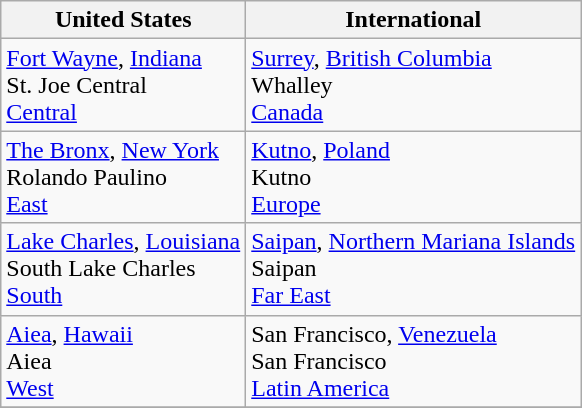<table class="wikitable">
<tr>
<th>United States</th>
<th>International</th>
</tr>
<tr>
<td> <a href='#'>Fort Wayne</a>, <a href='#'>Indiana</a><br> St. Joe Central<br><a href='#'>Central</a></td>
<td> <a href='#'>Surrey</a>, <a href='#'>British Columbia</a><br> Whalley<br><a href='#'>Canada</a></td>
</tr>
<tr>
<td> <a href='#'>The Bronx</a>, <a href='#'>New York</a><br> Rolando Paulino <br><a href='#'>East</a></td>
<td> <a href='#'>Kutno</a>, <a href='#'>Poland</a><br>Kutno<br><a href='#'>Europe</a></td>
</tr>
<tr>
<td> <a href='#'>Lake Charles</a>, <a href='#'>Louisiana</a><br>South Lake Charles<br><a href='#'>South</a></td>
<td> <a href='#'>Saipan</a>, <a href='#'>Northern Mariana Islands</a><br>Saipan<br><a href='#'>Far East</a></td>
</tr>
<tr>
<td> <a href='#'>Aiea</a>, <a href='#'>Hawaii</a><br>Aiea<br><a href='#'>West</a></td>
<td> San Francisco, <a href='#'>Venezuela</a><br>San Francisco<br><a href='#'>Latin America</a></td>
</tr>
<tr>
</tr>
</table>
